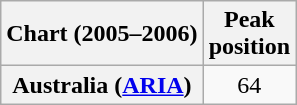<table class="wikitable plainrowheaders" style="text-align:center">
<tr>
<th scope="col">Chart (2005–2006)</th>
<th scope="col">Peak<br>position</th>
</tr>
<tr>
<th scope="row">Australia (<a href='#'>ARIA</a>)</th>
<td>64</td>
</tr>
</table>
